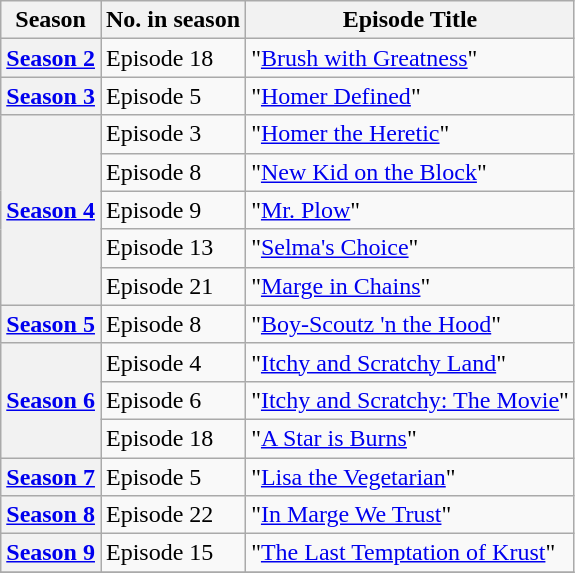<table class="wikitable plainrowheaders sortable" style="margin-right: 0;">
<tr>
<th scope="col">Season</th>
<th scope="col">No. in season</th>
<th scope="col">Episode Title</th>
</tr>
<tr>
<th scope=row><a href='#'>Season 2</a></th>
<td>Episode 18</td>
<td>"<a href='#'>Brush with Greatness</a>"</td>
</tr>
<tr>
<th scope=row><a href='#'>Season 3</a></th>
<td>Episode 5</td>
<td>"<a href='#'>Homer Defined</a>"</td>
</tr>
<tr>
<th rowspan="5" scope="rowgroup"><a href='#'>Season 4</a></th>
<td>Episode 3</td>
<td>"<a href='#'>Homer the Heretic</a>"</td>
</tr>
<tr>
<td>Episode 8</td>
<td>"<a href='#'>New Kid on the Block</a>"</td>
</tr>
<tr>
<td>Episode 9</td>
<td>"<a href='#'>Mr. Plow</a>"</td>
</tr>
<tr>
<td>Episode 13</td>
<td>"<a href='#'>Selma's Choice</a>"</td>
</tr>
<tr>
<td>Episode 21</td>
<td>"<a href='#'>Marge in Chains</a>"</td>
</tr>
<tr>
<th scope=row><a href='#'>Season 5</a></th>
<td>Episode 8</td>
<td>"<a href='#'>Boy-Scoutz 'n the Hood</a>"</td>
</tr>
<tr>
<th rowspan="3" scope="rowgroup"><a href='#'>Season 6</a></th>
<td>Episode 4</td>
<td>"<a href='#'>Itchy and Scratchy Land</a>"</td>
</tr>
<tr>
<td>Episode 6</td>
<td>"<a href='#'>Itchy and Scratchy: The Movie</a>"</td>
</tr>
<tr>
<td>Episode 18</td>
<td>"<a href='#'>A Star is Burns</a>"</td>
</tr>
<tr>
<th scope=row><a href='#'>Season 7</a></th>
<td>Episode 5</td>
<td>"<a href='#'>Lisa the Vegetarian</a>"</td>
</tr>
<tr>
<th scope=row><a href='#'>Season 8</a></th>
<td>Episode 22</td>
<td>"<a href='#'>In Marge We Trust</a>"</td>
</tr>
<tr>
<th scope=row><a href='#'>Season 9</a></th>
<td>Episode 15</td>
<td>"<a href='#'>The Last Temptation of Krust</a>"</td>
</tr>
<tr>
</tr>
</table>
